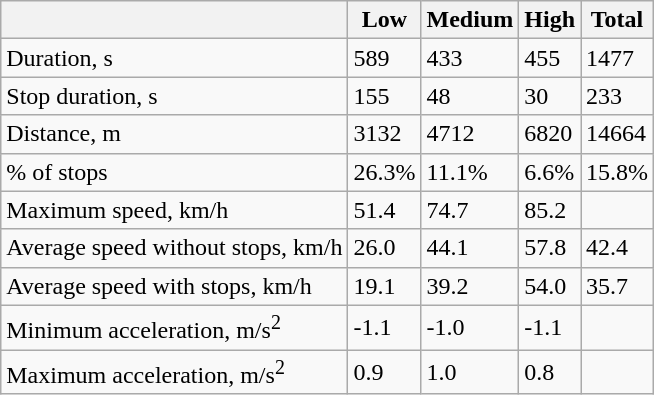<table class="wikitable">
<tr>
<th></th>
<th>Low</th>
<th>Medium</th>
<th>High</th>
<th>Total</th>
</tr>
<tr>
<td>Duration, s</td>
<td>589</td>
<td>433</td>
<td>455</td>
<td>1477</td>
</tr>
<tr>
<td>Stop duration, s</td>
<td>155</td>
<td>48</td>
<td>30</td>
<td>233</td>
</tr>
<tr>
<td>Distance, m</td>
<td>3132</td>
<td>4712</td>
<td>6820</td>
<td>14664</td>
</tr>
<tr>
<td>% of stops</td>
<td>26.3%</td>
<td>11.1%</td>
<td>6.6%</td>
<td>15.8%</td>
</tr>
<tr>
<td>Maximum speed, km/h</td>
<td>51.4</td>
<td>74.7</td>
<td>85.2</td>
<td></td>
</tr>
<tr>
<td>Average speed without stops, km/h</td>
<td>26.0</td>
<td>44.1</td>
<td>57.8</td>
<td>42.4</td>
</tr>
<tr>
<td>Average speed with stops, km/h</td>
<td>19.1</td>
<td>39.2</td>
<td>54.0</td>
<td>35.7</td>
</tr>
<tr>
<td>Minimum acceleration, m/s<sup>2</sup></td>
<td>-1.1</td>
<td>-1.0</td>
<td>-1.1</td>
<td></td>
</tr>
<tr>
<td>Maximum acceleration, m/s<sup>2</sup></td>
<td>0.9</td>
<td>1.0</td>
<td>0.8</td>
<td></td>
</tr>
</table>
